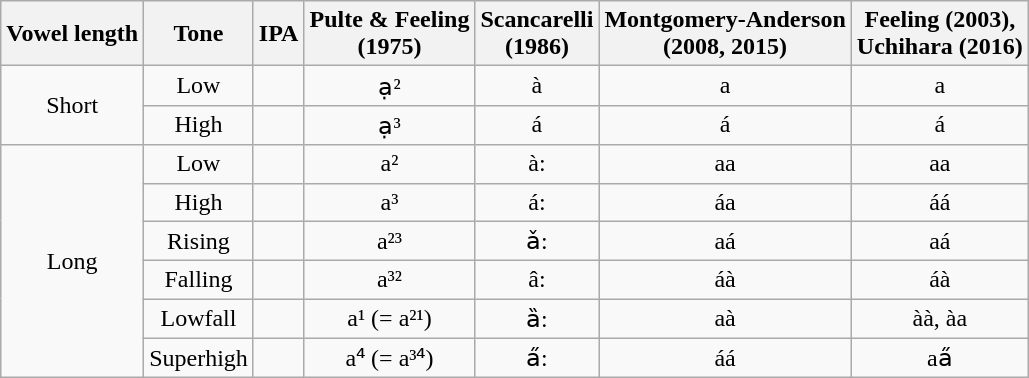<table class="wikitable" style="text-align: center">
<tr>
<th>Vowel length</th>
<th>Tone</th>
<th>IPA</th>
<th>Pulte & Feeling<br>(1975)</th>
<th>Scancarelli<br>(1986)</th>
<th>Montgomery-Anderson<br>(2008, 2015)</th>
<th>Feeling (2003),<br>Uchihara (2016)</th>
</tr>
<tr>
<td rowspan="2">Short</td>
<td>Low</td>
<td></td>
<td>ạ²</td>
<td>à</td>
<td>a</td>
<td>a</td>
</tr>
<tr>
<td>High</td>
<td></td>
<td>ạ³</td>
<td>á</td>
<td>á</td>
<td>á</td>
</tr>
<tr>
<td rowspan="6">Long</td>
<td>Low</td>
<td></td>
<td>a²</td>
<td>à:</td>
<td>aa</td>
<td>aa</td>
</tr>
<tr>
<td>High</td>
<td></td>
<td>a³</td>
<td>á:</td>
<td>áa</td>
<td>áá</td>
</tr>
<tr>
<td>Rising</td>
<td></td>
<td>a²³</td>
<td>ǎ:</td>
<td>aá</td>
<td>aá</td>
</tr>
<tr>
<td>Falling</td>
<td></td>
<td>a³²</td>
<td>â:</td>
<td>áà</td>
<td>áà</td>
</tr>
<tr>
<td>Lowfall</td>
<td></td>
<td>a¹ (= a²¹)</td>
<td>ȁ:</td>
<td>aà</td>
<td>àà, àa</td>
</tr>
<tr>
<td>Superhigh</td>
<td></td>
<td>a⁴ (= a³⁴)</td>
<td>a̋:</td>
<td>áá</td>
<td>aa̋</td>
</tr>
</table>
